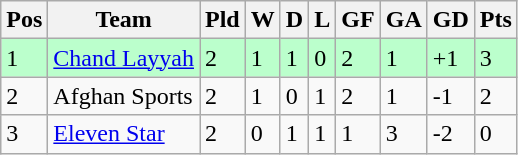<table class="wikitable">
<tr>
<th>Pos</th>
<th>Team</th>
<th>Pld</th>
<th>W</th>
<th>D</th>
<th>L</th>
<th>GF</th>
<th>GA</th>
<th>GD</th>
<th>Pts</th>
</tr>
<tr style="background:#bfc">
<td>1</td>
<td><a href='#'>Chand Layyah</a></td>
<td>2</td>
<td>1</td>
<td>1</td>
<td>0</td>
<td>2</td>
<td>1</td>
<td>+1</td>
<td>3</td>
</tr>
<tr>
<td>2</td>
<td>Afghan Sports</td>
<td>2</td>
<td>1</td>
<td>0</td>
<td>1</td>
<td>2</td>
<td>1</td>
<td>-1</td>
<td>2</td>
</tr>
<tr>
<td>3</td>
<td><a href='#'>Eleven Star</a></td>
<td>2</td>
<td>0</td>
<td>1</td>
<td>1</td>
<td>1</td>
<td>3</td>
<td>-2</td>
<td>0</td>
</tr>
</table>
